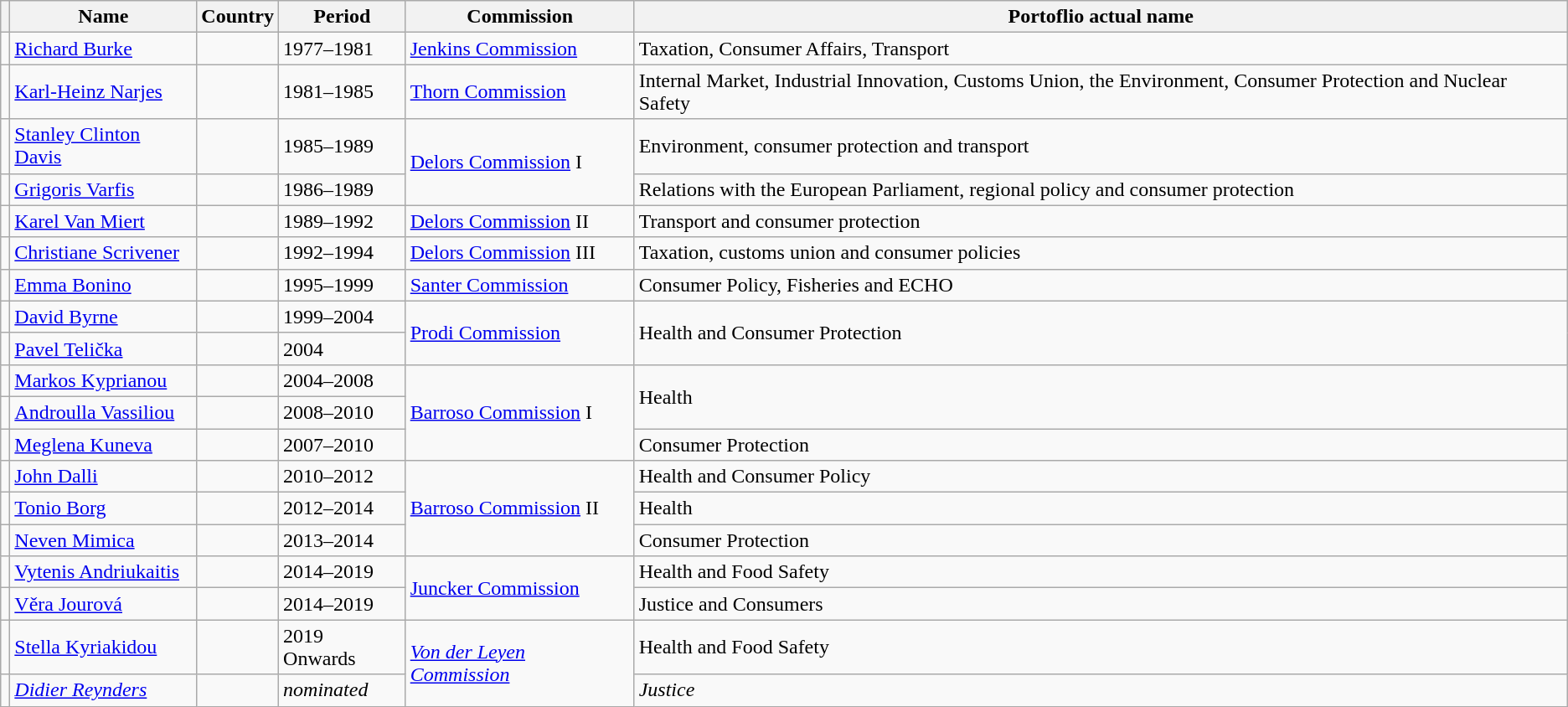<table class="wikitable">
<tr>
<th></th>
<th>Name</th>
<th>Country</th>
<th>Period</th>
<th>Commission</th>
<th>Portoflio actual name</th>
</tr>
<tr>
<td></td>
<td><a href='#'>Richard Burke</a></td>
<td></td>
<td>1977–1981</td>
<td><a href='#'>Jenkins Commission</a></td>
<td>Taxation, Consumer Affairs, Transport</td>
</tr>
<tr>
<td></td>
<td><a href='#'>Karl-Heinz Narjes</a></td>
<td></td>
<td>1981–1985</td>
<td><a href='#'>Thorn Commission</a></td>
<td>Internal Market, Industrial Innovation, Customs Union, the Environment, Consumer Protection and Nuclear Safety</td>
</tr>
<tr>
<td></td>
<td><a href='#'>Stanley Clinton Davis</a></td>
<td></td>
<td>1985–1989</td>
<td rowspan="2"><a href='#'>Delors Commission</a> I</td>
<td>Environment, consumer protection and transport</td>
</tr>
<tr>
<td></td>
<td><a href='#'>Grigoris Varfis</a></td>
<td></td>
<td>1986–1989</td>
<td>Relations with the European Parliament, regional policy and consumer protection</td>
</tr>
<tr>
<td></td>
<td><a href='#'>Karel Van Miert</a></td>
<td></td>
<td>1989–1992</td>
<td><a href='#'>Delors Commission</a> II</td>
<td>Transport and consumer protection</td>
</tr>
<tr>
<td></td>
<td><a href='#'>Christiane Scrivener</a></td>
<td></td>
<td>1992–1994</td>
<td><a href='#'>Delors Commission</a> III</td>
<td>Taxation, customs union and consumer policies</td>
</tr>
<tr>
<td></td>
<td><a href='#'>Emma Bonino</a></td>
<td></td>
<td>1995–1999</td>
<td><a href='#'>Santer Commission</a></td>
<td>Consumer Policy, Fisheries and ECHO</td>
</tr>
<tr>
<td></td>
<td><a href='#'>David Byrne</a></td>
<td></td>
<td>1999–2004</td>
<td rowspan="2"><a href='#'>Prodi Commission</a></td>
<td rowspan="2">Health and Consumer Protection</td>
</tr>
<tr>
<td></td>
<td><a href='#'>Pavel Telička</a></td>
<td></td>
<td>2004</td>
</tr>
<tr>
<td></td>
<td><a href='#'>Markos Kyprianou</a></td>
<td></td>
<td>2004–2008</td>
<td rowspan="3"><a href='#'>Barroso Commission</a> I</td>
<td rowspan="2">Health</td>
</tr>
<tr>
<td></td>
<td><a href='#'>Androulla Vassiliou</a></td>
<td></td>
<td>2008–2010</td>
</tr>
<tr>
<td></td>
<td><a href='#'>Meglena Kuneva</a></td>
<td></td>
<td>2007–2010</td>
<td>Consumer Protection</td>
</tr>
<tr>
<td></td>
<td><a href='#'>John Dalli</a></td>
<td></td>
<td>2010–2012</td>
<td rowspan="3"><a href='#'>Barroso Commission</a> II</td>
<td>Health and Consumer Policy</td>
</tr>
<tr>
<td></td>
<td><a href='#'>Tonio Borg</a></td>
<td></td>
<td>2012–2014</td>
<td>Health</td>
</tr>
<tr>
<td></td>
<td><a href='#'>Neven Mimica</a></td>
<td></td>
<td>2013–2014</td>
<td>Consumer Protection</td>
</tr>
<tr>
<td></td>
<td><a href='#'>Vytenis Andriukaitis</a></td>
<td></td>
<td>2014–2019</td>
<td rowspan="2"><a href='#'>Juncker Commission</a></td>
<td>Health and Food Safety</td>
</tr>
<tr>
<td></td>
<td><a href='#'>Věra Jourová</a></td>
<td></td>
<td>2014–2019</td>
<td>Justice and Consumers</td>
</tr>
<tr>
<td></td>
<td><a href='#'>Stella Kyriakidou</a></td>
<td></td>
<td>2019 Onwards</td>
<td rowspan="2"><em><a href='#'>Von der Leyen Commission</a></em></td>
<td>Health and Food Safety</td>
</tr>
<tr>
<td></td>
<td><em><a href='#'>Didier Reynders</a></em></td>
<td><em></em></td>
<td><em>nominated</em></td>
<td><em>Justice</em></td>
</tr>
</table>
